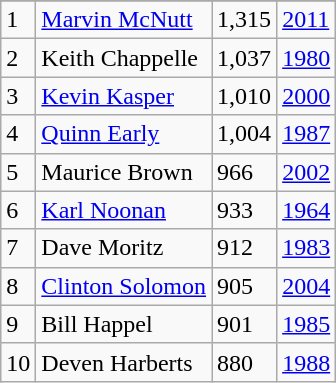<table class="wikitable">
<tr>
</tr>
<tr>
<td>1</td>
<td><a href='#'>Marvin McNutt</a></td>
<td>1,315</td>
<td><a href='#'>2011</a></td>
</tr>
<tr>
<td>2</td>
<td>Keith Chappelle</td>
<td>1,037</td>
<td><a href='#'>1980</a></td>
</tr>
<tr>
<td>3</td>
<td><a href='#'>Kevin Kasper</a></td>
<td>1,010</td>
<td><a href='#'>2000</a></td>
</tr>
<tr>
<td>4</td>
<td><a href='#'>Quinn Early</a></td>
<td>1,004</td>
<td><a href='#'>1987</a></td>
</tr>
<tr>
<td>5</td>
<td>Maurice Brown</td>
<td>966</td>
<td><a href='#'>2002</a></td>
</tr>
<tr>
<td>6</td>
<td><a href='#'>Karl Noonan</a></td>
<td>933</td>
<td><a href='#'>1964</a></td>
</tr>
<tr>
<td>7</td>
<td>Dave Moritz</td>
<td>912</td>
<td><a href='#'>1983</a></td>
</tr>
<tr>
<td>8</td>
<td><a href='#'>Clinton Solomon</a></td>
<td>905</td>
<td><a href='#'>2004</a></td>
</tr>
<tr>
<td>9</td>
<td>Bill Happel</td>
<td>901</td>
<td><a href='#'>1985</a></td>
</tr>
<tr>
<td>10</td>
<td>Deven Harberts</td>
<td>880</td>
<td><a href='#'>1988</a></td>
</tr>
</table>
